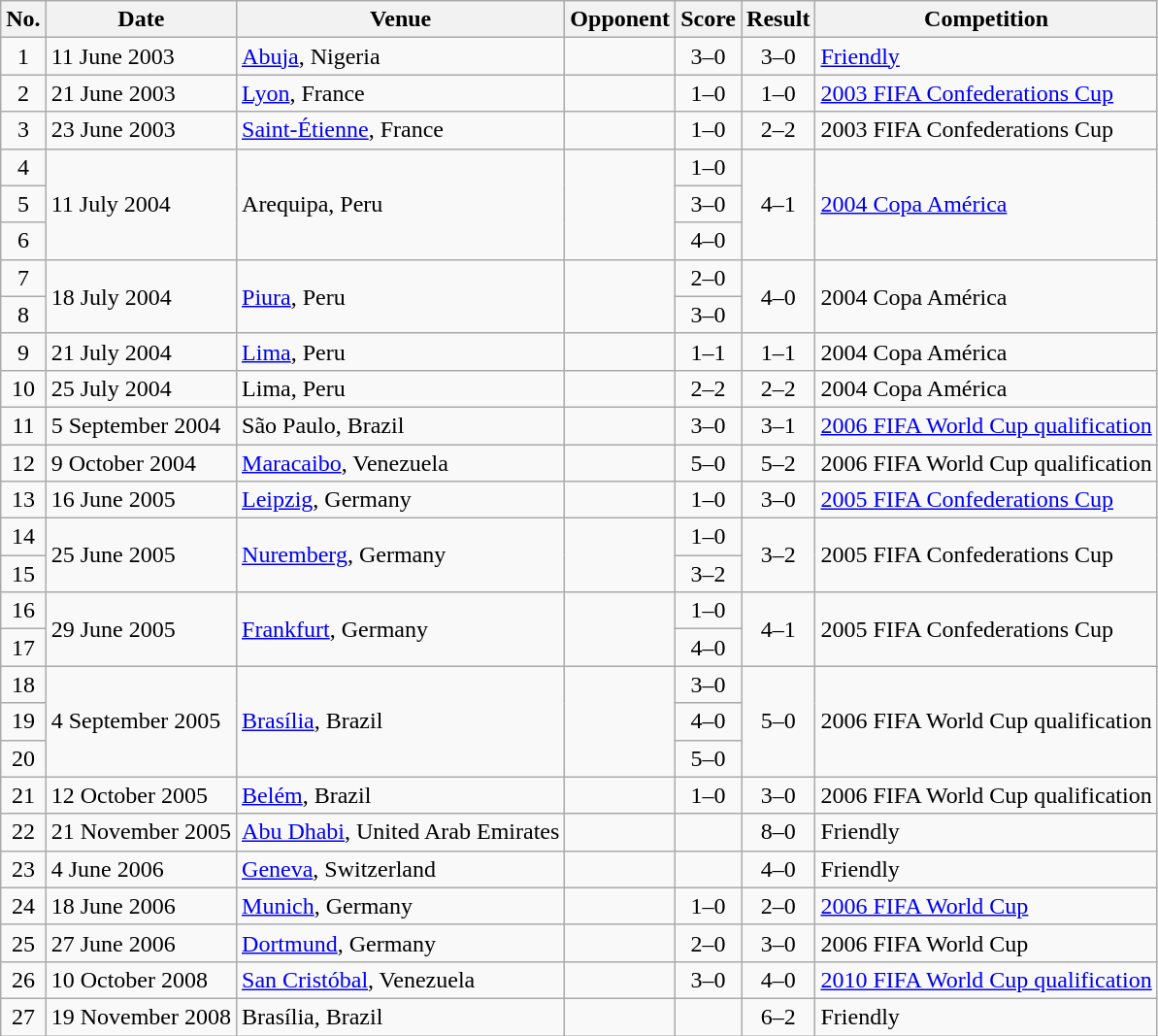<table class="wikitable sortable">
<tr>
<th scope="col">No.</th>
<th scope="col">Date</th>
<th scope="col">Venue</th>
<th scope="col">Opponent</th>
<th scope="col">Score</th>
<th scope="col">Result</th>
<th scope="col">Competition</th>
</tr>
<tr>
<td style="text-align:center">1</td>
<td>11 June 2003</td>
<td><a href='#'>Abuja</a>, Nigeria</td>
<td></td>
<td style="text-align:center">3–0</td>
<td style="text-align:center">3–0</td>
<td><a href='#'>Friendly</a></td>
</tr>
<tr>
<td style="text-align:center">2</td>
<td>21 June 2003</td>
<td><a href='#'>Lyon</a>, France</td>
<td></td>
<td style="text-align:center">1–0</td>
<td style="text-align:center">1–0</td>
<td><a href='#'>2003 FIFA Confederations Cup</a></td>
</tr>
<tr>
<td style="text-align:center">3</td>
<td>23 June 2003</td>
<td><a href='#'>Saint-Étienne</a>, France</td>
<td></td>
<td style="text-align:center">1–0</td>
<td style="text-align:center">2–2</td>
<td>2003 FIFA Confederations Cup</td>
</tr>
<tr>
<td style="text-align:center">4</td>
<td rowspan="3">11 July 2004</td>
<td rowspan="3">Arequipa, Peru</td>
<td rowspan="3"></td>
<td style="text-align:center">1–0</td>
<td rowspan="3" style="text-align:center">4–1</td>
<td rowspan="3"><a href='#'>2004 Copa América</a></td>
</tr>
<tr>
<td style="text-align:center">5</td>
<td style="text-align:center">3–0</td>
</tr>
<tr>
<td style="text-align:center">6</td>
<td style="text-align:center">4–0</td>
</tr>
<tr>
<td style="text-align:center">7</td>
<td rowspan="2">18 July 2004</td>
<td rowspan="2"><a href='#'>Piura</a>, Peru</td>
<td rowspan="2"></td>
<td style="text-align:center">2–0</td>
<td rowspan="2" style="text-align:center">4–0</td>
<td rowspan="2">2004 Copa América</td>
</tr>
<tr>
<td style="text-align:center">8</td>
<td style="text-align:center">3–0</td>
</tr>
<tr>
<td style="text-align:center">9</td>
<td>21 July 2004</td>
<td><a href='#'>Lima</a>, Peru</td>
<td></td>
<td style="text-align:center">1–1</td>
<td style="text-align:center">1–1</td>
<td>2004 Copa América</td>
</tr>
<tr>
<td style="text-align:center">10</td>
<td>25 July 2004</td>
<td>Lima, Peru</td>
<td></td>
<td style="text-align:center">2–2</td>
<td style="text-align:center">2–2</td>
<td>2004 Copa América</td>
</tr>
<tr>
<td style="text-align:center">11</td>
<td>5 September 2004</td>
<td>São Paulo, Brazil</td>
<td></td>
<td style="text-align:center">3–0</td>
<td style="text-align:center">3–1</td>
<td><a href='#'>2006 FIFA World Cup qualification</a></td>
</tr>
<tr>
<td style="text-align:center">12</td>
<td>9 October 2004</td>
<td><a href='#'>Maracaibo</a>, Venezuela</td>
<td></td>
<td style="text-align:center">5–0</td>
<td style="text-align:center">5–2</td>
<td>2006 FIFA World Cup qualification</td>
</tr>
<tr>
<td style="text-align:center">13</td>
<td>16 June 2005</td>
<td><a href='#'>Leipzig</a>, Germany</td>
<td></td>
<td style="text-align:center">1–0</td>
<td style="text-align:center">3–0</td>
<td><a href='#'>2005 FIFA Confederations Cup</a></td>
</tr>
<tr>
<td style="text-align:center">14</td>
<td rowspan="2">25 June 2005</td>
<td rowspan="2"><a href='#'>Nuremberg</a>, Germany</td>
<td rowspan="2"></td>
<td style="text-align:center">1–0</td>
<td rowspan="2" style="text-align:center">3–2</td>
<td rowspan="2">2005 FIFA Confederations Cup</td>
</tr>
<tr>
<td style="text-align:center">15</td>
<td style="text-align:center">3–2</td>
</tr>
<tr>
<td style="text-align:center">16</td>
<td rowspan="2">29 June 2005</td>
<td rowspan="2"><a href='#'>Frankfurt</a>, Germany</td>
<td rowspan="2"></td>
<td style="text-align:center">1–0</td>
<td rowspan="2" style="text-align:center">4–1</td>
<td rowspan="2">2005 FIFA Confederations Cup</td>
</tr>
<tr>
<td style="text-align:center">17</td>
<td style="text-align:center">4–0</td>
</tr>
<tr>
<td style="text-align:center">18</td>
<td rowspan="3">4 September 2005</td>
<td rowspan="3"><a href='#'>Brasília</a>, Brazil</td>
<td rowspan="3"></td>
<td style="text-align:center">3–0</td>
<td rowspan="3" style="text-align:center">5–0</td>
<td rowspan="3">2006 FIFA World Cup qualification</td>
</tr>
<tr>
<td style="text-align:center">19</td>
<td style="text-align:center">4–0</td>
</tr>
<tr>
<td style="text-align:center">20</td>
<td style="text-align:center">5–0</td>
</tr>
<tr>
<td style="text-align:center">21</td>
<td>12 October 2005</td>
<td><a href='#'>Belém</a>, Brazil</td>
<td></td>
<td style="text-align:center">1–0</td>
<td style="text-align:center">3–0</td>
<td>2006 FIFA World Cup qualification</td>
</tr>
<tr>
<td style="text-align:center">22</td>
<td>21 November 2005</td>
<td><a href='#'>Abu Dhabi</a>, United Arab Emirates</td>
<td></td>
<td></td>
<td style="text-align:center">8–0</td>
<td>Friendly</td>
</tr>
<tr>
<td style="text-align:center">23</td>
<td>4 June 2006</td>
<td><a href='#'>Geneva</a>, Switzerland</td>
<td></td>
<td></td>
<td style="text-align:center">4–0</td>
<td>Friendly</td>
</tr>
<tr>
<td style="text-align:center">24</td>
<td>18 June 2006</td>
<td><a href='#'>Munich</a>, Germany</td>
<td></td>
<td style="text-align:center">1–0</td>
<td style="text-align:center">2–0</td>
<td><a href='#'>2006 FIFA World Cup</a></td>
</tr>
<tr>
<td style="text-align:center">25</td>
<td>27 June 2006</td>
<td><a href='#'>Dortmund</a>, Germany</td>
<td></td>
<td style="text-align:center">2–0</td>
<td style="text-align:center">3–0</td>
<td>2006 FIFA World Cup</td>
</tr>
<tr>
<td style="text-align:center">26</td>
<td>10 October 2008</td>
<td><a href='#'>San Cristóbal</a>, Venezuela</td>
<td></td>
<td style="text-align:center">3–0</td>
<td style="text-align:center">4–0</td>
<td><a href='#'>2010 FIFA World Cup qualification</a></td>
</tr>
<tr>
<td style="text-align:center">27</td>
<td>19 November 2008</td>
<td>Brasília, Brazil</td>
<td></td>
<td></td>
<td style="text-align:center">6–2</td>
<td>Friendly</td>
</tr>
</table>
